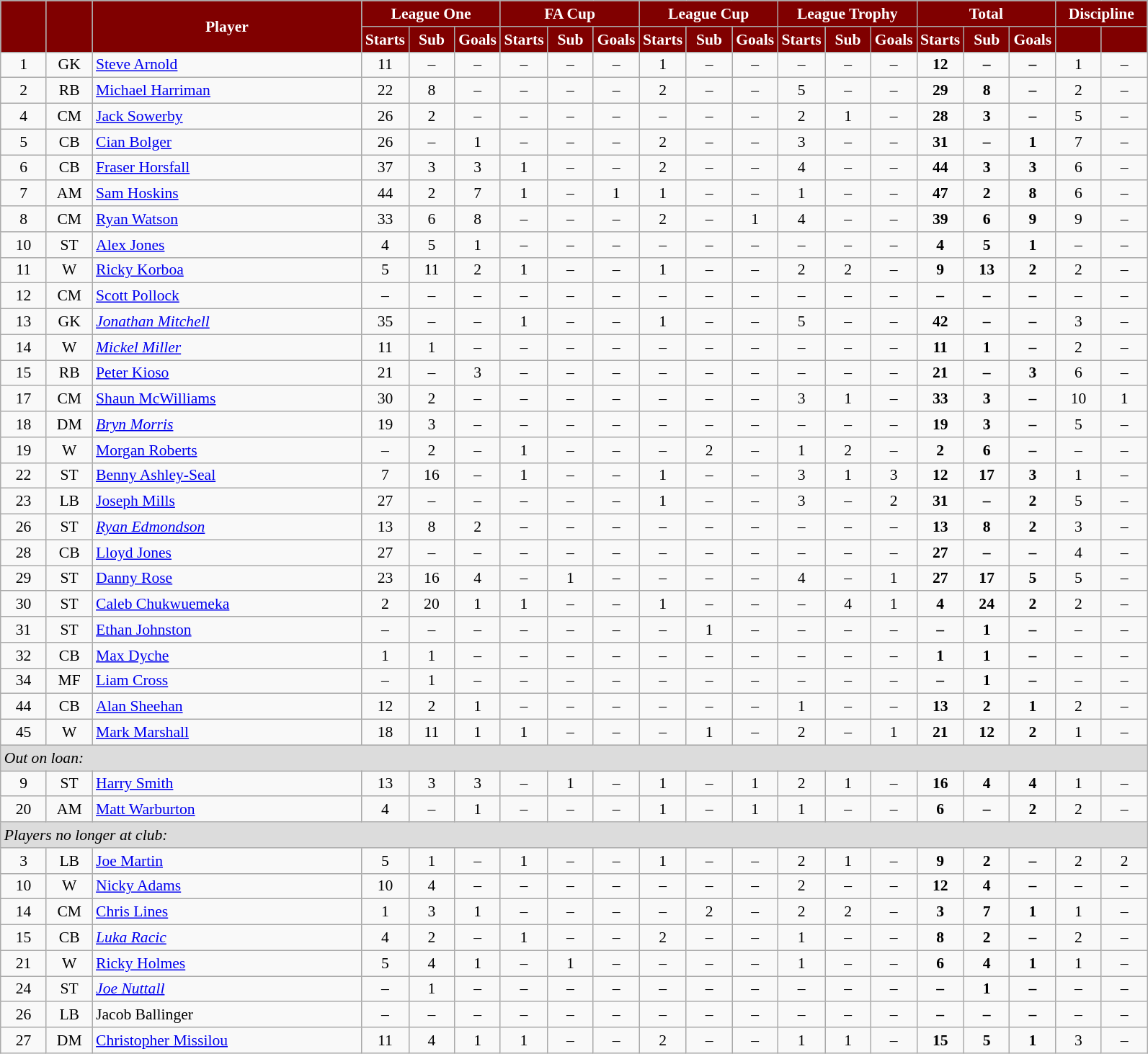<table class="wikitable"  style="text-align:center; font-size:90%; width:84%;">
<tr>
<th rowspan="2" style="background:maroon; color:white;  width: 4%"></th>
<th rowspan="2" style="background:maroon; color:white;  width: 4%"></th>
<th rowspan="2" style="background:maroon; color:white; ">Player</th>
<th colspan="3" style="background:maroon; color:white; ">League One</th>
<th colspan="3" style="background:maroon; color:white; ">FA Cup</th>
<th colspan="3" style="background:maroon; color:white; ">League Cup</th>
<th colspan="3" style="background:maroon; color:white; ">League Trophy</th>
<th colspan="3" style="background:maroon; color:white; ">Total</th>
<th colspan="2" style="background:maroon; color:white; ">Discipline</th>
</tr>
<tr>
<th style="background:maroon; color:white;  width: 4%;">Starts</th>
<th style="background:maroon; color:white;  width: 4%;">Sub</th>
<th style="background:maroon; color:white;  width: 4%;">Goals</th>
<th style="background:maroon; color:white;  width: 4%;">Starts</th>
<th style="background:maroon; color:white;  width: 4%;">Sub</th>
<th style="background:maroon; color:white;  width: 4%;">Goals</th>
<th style="background:maroon; color:white;  width: 4%;">Starts</th>
<th style="background:maroon; color:white;  width: 4%;">Sub</th>
<th style="background:maroon; color:white;  width: 4%;">Goals</th>
<th style="background:maroon; color:white;  width: 4%;">Starts</th>
<th style="background:maroon; color:white;  width: 4%;">Sub</th>
<th style="background:maroon; color:white;  width: 4%;">Goals</th>
<th style="background:maroon; color:white;  width: 4%;">Starts</th>
<th style="background:maroon; color:white;  width: 4%;">Sub</th>
<th style="background:maroon; color:white;  width: 4%;">Goals</th>
<th style="background:maroon; color:white;  width: 4%;"></th>
<th style="background:maroon; color:white;  width: 4%;"></th>
</tr>
<tr>
<td>1</td>
<td>GK</td>
<td style="text-align:left;"><a href='#'>Steve Arnold</a></td>
<td>11</td>
<td>–</td>
<td>–</td>
<td>–</td>
<td>–</td>
<td>–</td>
<td>1</td>
<td>–</td>
<td>–</td>
<td>–</td>
<td>–</td>
<td>–</td>
<td><strong>12</strong></td>
<td><strong>–</strong></td>
<td><strong>–</strong></td>
<td>1</td>
<td>–</td>
</tr>
<tr>
<td>2</td>
<td>RB</td>
<td style="text-align:left;"><a href='#'>Michael Harriman</a></td>
<td>22</td>
<td>8</td>
<td>–</td>
<td>–</td>
<td>–</td>
<td>–</td>
<td>2</td>
<td>–</td>
<td>–</td>
<td>5</td>
<td>–</td>
<td>–</td>
<td><strong>29</strong></td>
<td><strong>8</strong></td>
<td><strong>–</strong></td>
<td>2</td>
<td>–</td>
</tr>
<tr>
<td>4</td>
<td>CM</td>
<td style="text-align:left;"><a href='#'>Jack Sowerby</a></td>
<td>26</td>
<td>2</td>
<td>–</td>
<td>–</td>
<td>–</td>
<td>–</td>
<td>–</td>
<td>–</td>
<td>–</td>
<td>2</td>
<td>1</td>
<td>–</td>
<td><strong>28</strong></td>
<td><strong>3</strong></td>
<td><strong>–</strong></td>
<td>5</td>
<td>–</td>
</tr>
<tr>
<td>5</td>
<td>CB</td>
<td style="text-align:left;"><a href='#'>Cian Bolger</a></td>
<td>26</td>
<td>–</td>
<td>1</td>
<td>–</td>
<td>–</td>
<td>–</td>
<td>2</td>
<td>–</td>
<td>–</td>
<td>3</td>
<td>–</td>
<td>–</td>
<td><strong>31</strong></td>
<td><strong>–</strong></td>
<td><strong>1</strong></td>
<td>7</td>
<td>–</td>
</tr>
<tr>
<td>6</td>
<td>CB</td>
<td style="text-align:left;"><a href='#'>Fraser Horsfall</a></td>
<td>37</td>
<td>3</td>
<td>3</td>
<td>1</td>
<td>–</td>
<td>–</td>
<td>2</td>
<td>–</td>
<td>–</td>
<td>4</td>
<td>–</td>
<td>–</td>
<td><strong>44</strong></td>
<td><strong>3</strong></td>
<td><strong>3</strong></td>
<td>6</td>
<td>–</td>
</tr>
<tr>
<td>7</td>
<td>AM</td>
<td style="text-align:left;"><a href='#'>Sam Hoskins</a></td>
<td>44</td>
<td>2</td>
<td>7</td>
<td>1</td>
<td>–</td>
<td>1</td>
<td>1</td>
<td>–</td>
<td>–</td>
<td>1</td>
<td>–</td>
<td>–</td>
<td><strong>47</strong></td>
<td><strong>2</strong></td>
<td><strong>8</strong></td>
<td>6</td>
<td>–</td>
</tr>
<tr>
<td>8</td>
<td>CM</td>
<td style="text-align:left;"><a href='#'>Ryan Watson</a></td>
<td>33</td>
<td>6</td>
<td>8</td>
<td>–</td>
<td>–</td>
<td>–</td>
<td>2</td>
<td>–</td>
<td>1</td>
<td>4</td>
<td>–</td>
<td>–</td>
<td><strong>39</strong></td>
<td><strong>6</strong></td>
<td><strong>9</strong></td>
<td>9</td>
<td>–</td>
</tr>
<tr>
<td>10</td>
<td>ST</td>
<td style="text-align:left;"><a href='#'>Alex Jones</a></td>
<td>4</td>
<td>5</td>
<td>1</td>
<td>–</td>
<td>–</td>
<td>–</td>
<td>–</td>
<td>–</td>
<td>–</td>
<td>–</td>
<td>–</td>
<td>–</td>
<td><strong>4</strong></td>
<td><strong>5</strong></td>
<td><strong>1</strong></td>
<td>–</td>
<td>–</td>
</tr>
<tr>
<td>11</td>
<td>W</td>
<td style="text-align:left;"><a href='#'>Ricky Korboa</a></td>
<td>5</td>
<td>11</td>
<td>2</td>
<td>1</td>
<td>–</td>
<td>–</td>
<td>1</td>
<td>–</td>
<td>–</td>
<td>2</td>
<td>2</td>
<td>–</td>
<td><strong>9</strong></td>
<td><strong>13</strong></td>
<td><strong>2</strong></td>
<td>2</td>
<td>–</td>
</tr>
<tr>
<td>12</td>
<td>CM</td>
<td style="text-align:left;"><a href='#'>Scott Pollock</a></td>
<td>–</td>
<td>–</td>
<td>–</td>
<td>–</td>
<td>–</td>
<td>–</td>
<td>–</td>
<td>–</td>
<td>–</td>
<td>–</td>
<td>–</td>
<td>–</td>
<td><strong>–</strong></td>
<td><strong>–</strong></td>
<td><strong>–</strong></td>
<td>–</td>
<td>–</td>
</tr>
<tr>
<td>13</td>
<td>GK</td>
<td style="text-align:left;"><em><a href='#'>Jonathan Mitchell</a></em></td>
<td>35</td>
<td>–</td>
<td>–</td>
<td>1</td>
<td>–</td>
<td>–</td>
<td>1</td>
<td>–</td>
<td>–</td>
<td>5</td>
<td>–</td>
<td>–</td>
<td><strong>42</strong></td>
<td><strong>–</strong></td>
<td><strong>–</strong></td>
<td>3</td>
<td>–</td>
</tr>
<tr>
<td>14</td>
<td>W</td>
<td style="text-align:left;"><em><a href='#'>Mickel Miller</a></em></td>
<td>11</td>
<td>1</td>
<td>–</td>
<td>–</td>
<td>–</td>
<td>–</td>
<td>–</td>
<td>–</td>
<td>–</td>
<td>–</td>
<td>–</td>
<td>–</td>
<td><strong>11</strong></td>
<td><strong>1</strong></td>
<td><strong>–</strong></td>
<td>2</td>
<td>–</td>
</tr>
<tr>
<td>15</td>
<td>RB</td>
<td style="text-align:left;"><a href='#'>Peter Kioso</a></td>
<td>21</td>
<td>–</td>
<td>3</td>
<td>–</td>
<td>–</td>
<td>–</td>
<td>–</td>
<td>–</td>
<td>–</td>
<td>–</td>
<td>–</td>
<td>–</td>
<td><strong>21</strong></td>
<td><strong>–</strong></td>
<td><strong>3</strong></td>
<td>6</td>
<td>–</td>
</tr>
<tr>
<td>17</td>
<td>CM</td>
<td style="text-align:left;"><a href='#'>Shaun McWilliams</a></td>
<td>30</td>
<td>2</td>
<td>–</td>
<td>–</td>
<td>–</td>
<td>–</td>
<td>–</td>
<td>–</td>
<td>–</td>
<td>3</td>
<td>1</td>
<td>–</td>
<td><strong>33</strong></td>
<td><strong>3</strong></td>
<td><strong>–</strong></td>
<td>10</td>
<td>1</td>
</tr>
<tr>
<td>18</td>
<td>DM</td>
<td style="text-align:left;"><em><a href='#'>Bryn Morris</a></em></td>
<td>19</td>
<td>3</td>
<td>–</td>
<td>–</td>
<td>–</td>
<td>–</td>
<td>–</td>
<td>–</td>
<td>–</td>
<td>–</td>
<td>–</td>
<td>–</td>
<td><strong>19</strong></td>
<td><strong>3</strong></td>
<td><strong>–</strong></td>
<td>5</td>
<td>–</td>
</tr>
<tr>
<td>19</td>
<td>W</td>
<td style="text-align:left;"><a href='#'>Morgan Roberts</a></td>
<td>–</td>
<td>2</td>
<td>–</td>
<td>1</td>
<td>–</td>
<td>–</td>
<td>–</td>
<td>2</td>
<td>–</td>
<td>1</td>
<td>2</td>
<td>–</td>
<td><strong>2</strong></td>
<td><strong>6</strong></td>
<td><strong>–</strong></td>
<td>–</td>
<td>–</td>
</tr>
<tr>
<td>22</td>
<td>ST</td>
<td style="text-align:left;"><a href='#'>Benny Ashley-Seal</a></td>
<td>7</td>
<td>16</td>
<td>–</td>
<td>1</td>
<td>–</td>
<td>–</td>
<td>1</td>
<td>–</td>
<td>–</td>
<td>3</td>
<td>1</td>
<td>3</td>
<td><strong>12</strong></td>
<td><strong>17</strong></td>
<td><strong>3</strong></td>
<td>1</td>
<td>–</td>
</tr>
<tr>
<td>23</td>
<td>LB</td>
<td style="text-align:left;"><a href='#'>Joseph Mills</a></td>
<td>27</td>
<td>–</td>
<td>–</td>
<td>–</td>
<td>–</td>
<td>–</td>
<td>1</td>
<td>–</td>
<td>–</td>
<td>3</td>
<td>–</td>
<td>2</td>
<td><strong>31</strong></td>
<td><strong>–</strong></td>
<td><strong>2</strong></td>
<td>5</td>
<td>–</td>
</tr>
<tr>
<td>26</td>
<td>ST</td>
<td style="text-align:left;"><em><a href='#'>Ryan Edmondson</a></em></td>
<td>13</td>
<td>8</td>
<td>2</td>
<td>–</td>
<td>–</td>
<td>–</td>
<td>–</td>
<td>–</td>
<td>–</td>
<td>–</td>
<td>–</td>
<td>–</td>
<td><strong>13</strong></td>
<td><strong>8</strong></td>
<td><strong>2</strong></td>
<td>3</td>
<td>–</td>
</tr>
<tr>
<td>28</td>
<td>CB</td>
<td style="text-align:left;"><a href='#'>Lloyd Jones</a></td>
<td>27</td>
<td>–</td>
<td>–</td>
<td>–</td>
<td>–</td>
<td>–</td>
<td>–</td>
<td>–</td>
<td>–</td>
<td>–</td>
<td>–</td>
<td>–</td>
<td><strong>27</strong></td>
<td><strong>–</strong></td>
<td><strong>–</strong></td>
<td>4</td>
<td>–</td>
</tr>
<tr>
<td>29</td>
<td>ST</td>
<td style="text-align:left;"><a href='#'>Danny Rose</a></td>
<td>23</td>
<td>16</td>
<td>4</td>
<td>–</td>
<td>1</td>
<td>–</td>
<td>–</td>
<td>–</td>
<td>–</td>
<td>4</td>
<td>–</td>
<td>1</td>
<td><strong>27</strong></td>
<td><strong>17</strong></td>
<td><strong>5</strong></td>
<td>5</td>
<td>–</td>
</tr>
<tr>
<td>30</td>
<td>ST</td>
<td style="text-align:left;"><a href='#'>Caleb Chukwuemeka</a></td>
<td>2</td>
<td>20</td>
<td>1</td>
<td>1</td>
<td>–</td>
<td>–</td>
<td>1</td>
<td>–</td>
<td>–</td>
<td>–</td>
<td>4</td>
<td>1</td>
<td><strong>4</strong></td>
<td><strong>24</strong></td>
<td><strong>2</strong></td>
<td>2</td>
<td>–</td>
</tr>
<tr>
<td>31</td>
<td>ST</td>
<td style="text-align:left;"><a href='#'>Ethan Johnston</a></td>
<td>–</td>
<td>–</td>
<td>–</td>
<td>–</td>
<td>–</td>
<td>–</td>
<td>–</td>
<td>1</td>
<td>–</td>
<td>–</td>
<td>–</td>
<td>–</td>
<td><strong>–</strong></td>
<td><strong>1</strong></td>
<td><strong>–</strong></td>
<td>–</td>
<td>–</td>
</tr>
<tr>
<td>32</td>
<td>CB</td>
<td style="text-align:left;"><a href='#'>Max Dyche</a></td>
<td>1</td>
<td>1</td>
<td>–</td>
<td>–</td>
<td>–</td>
<td>–</td>
<td>–</td>
<td>–</td>
<td>–</td>
<td>–</td>
<td>–</td>
<td>–</td>
<td><strong>1</strong></td>
<td><strong>1</strong></td>
<td><strong>–</strong></td>
<td>–</td>
<td>–</td>
</tr>
<tr>
<td>34</td>
<td>MF</td>
<td style="text-align:left;"><a href='#'>Liam Cross</a></td>
<td>–</td>
<td>1</td>
<td>–</td>
<td>–</td>
<td>–</td>
<td>–</td>
<td>–</td>
<td>–</td>
<td>–</td>
<td>–</td>
<td>–</td>
<td>–</td>
<td><strong>–</strong></td>
<td><strong>1</strong></td>
<td><strong>–</strong></td>
<td>–</td>
<td>–</td>
</tr>
<tr>
<td>44</td>
<td>CB</td>
<td style="text-align:left;"><a href='#'>Alan Sheehan</a></td>
<td>12</td>
<td>2</td>
<td>1</td>
<td>–</td>
<td>–</td>
<td>–</td>
<td>–</td>
<td>–</td>
<td>–</td>
<td>1</td>
<td>–</td>
<td>–</td>
<td><strong>13</strong></td>
<td><strong>2</strong></td>
<td><strong>1</strong></td>
<td>2</td>
<td>–</td>
</tr>
<tr>
<td>45</td>
<td>W</td>
<td style="text-align:left;"><a href='#'>Mark Marshall</a></td>
<td>18</td>
<td>11</td>
<td>1</td>
<td>1</td>
<td>–</td>
<td>–</td>
<td>–</td>
<td>1</td>
<td>–</td>
<td>2</td>
<td>–</td>
<td>1</td>
<td><strong>21</strong></td>
<td><strong>12</strong></td>
<td><strong>2</strong></td>
<td>1</td>
<td>–</td>
</tr>
<tr>
<td colspan="20" style="background:#dcdcdc; text-align:left;"><em>Out on loan:</em></td>
</tr>
<tr>
<td>9</td>
<td>ST</td>
<td style="text-align:left;"><a href='#'>Harry Smith</a></td>
<td>13</td>
<td>3</td>
<td>3</td>
<td>–</td>
<td>1</td>
<td>–</td>
<td>1</td>
<td>–</td>
<td>1</td>
<td>2</td>
<td>1</td>
<td>–</td>
<td><strong>16</strong></td>
<td><strong>4</strong></td>
<td><strong>4</strong></td>
<td>1</td>
<td>–</td>
</tr>
<tr>
<td>20</td>
<td>AM</td>
<td style="text-align:left;"><a href='#'>Matt Warburton</a></td>
<td>4</td>
<td>–</td>
<td>1</td>
<td>–</td>
<td>–</td>
<td>–</td>
<td>1</td>
<td>–</td>
<td>1</td>
<td>1</td>
<td>–</td>
<td>–</td>
<td><strong>6</strong></td>
<td><strong>–</strong></td>
<td><strong>2</strong></td>
<td>2</td>
<td>–</td>
</tr>
<tr>
<td colspan="20" style="background:#dcdcdc; text-align:left;"><em>Players no longer at club:</em></td>
</tr>
<tr>
<td>3</td>
<td>LB</td>
<td style="text-align:left;"><a href='#'>Joe Martin</a></td>
<td>5</td>
<td>1</td>
<td>–</td>
<td>1</td>
<td>–</td>
<td>–</td>
<td>1</td>
<td>–</td>
<td>–</td>
<td>2</td>
<td>1</td>
<td>–</td>
<td><strong>9</strong></td>
<td><strong>2</strong></td>
<td><strong>–</strong></td>
<td>2</td>
<td>2</td>
</tr>
<tr>
<td>10</td>
<td>W</td>
<td style="text-align:left;"><a href='#'>Nicky Adams</a></td>
<td>10</td>
<td>4</td>
<td>–</td>
<td>–</td>
<td>–</td>
<td>–</td>
<td>–</td>
<td>–</td>
<td>–</td>
<td>2</td>
<td>–</td>
<td>–</td>
<td><strong>12</strong></td>
<td><strong>4</strong></td>
<td><strong>–</strong></td>
<td>–</td>
<td>–</td>
</tr>
<tr>
<td>14</td>
<td>CM</td>
<td style="text-align:left;"><a href='#'>Chris Lines</a></td>
<td>1</td>
<td>3</td>
<td>1</td>
<td>–</td>
<td>–</td>
<td>–</td>
<td>–</td>
<td>2</td>
<td>–</td>
<td>2</td>
<td>2</td>
<td>–</td>
<td><strong>3</strong></td>
<td><strong>7</strong></td>
<td><strong>1</strong></td>
<td>1</td>
<td>–</td>
</tr>
<tr>
<td>15</td>
<td>CB</td>
<td style="text-align:left;"><em><a href='#'>Luka Racic</a></em></td>
<td>4</td>
<td>2</td>
<td>–</td>
<td>1</td>
<td>–</td>
<td>–</td>
<td>2</td>
<td>–</td>
<td>–</td>
<td>1</td>
<td>–</td>
<td>–</td>
<td><strong>8</strong></td>
<td><strong>2</strong></td>
<td><strong>–</strong></td>
<td>2</td>
<td>–</td>
</tr>
<tr>
<td>21</td>
<td>W</td>
<td style="text-align:left;"><a href='#'>Ricky Holmes</a></td>
<td>5</td>
<td>4</td>
<td>1</td>
<td>–</td>
<td>1</td>
<td>–</td>
<td>–</td>
<td>–</td>
<td>–</td>
<td>1</td>
<td>–</td>
<td>–</td>
<td><strong>6</strong></td>
<td><strong>4</strong></td>
<td><strong>1</strong></td>
<td>1</td>
<td>–</td>
</tr>
<tr>
<td>24</td>
<td>ST</td>
<td style="text-align:left;"><em><a href='#'>Joe Nuttall</a></em></td>
<td>–</td>
<td>1</td>
<td>–</td>
<td>–</td>
<td>–</td>
<td>–</td>
<td>–</td>
<td>–</td>
<td>–</td>
<td>–</td>
<td>–</td>
<td>–</td>
<td><strong>–</strong></td>
<td><strong>1</strong></td>
<td><strong>–</strong></td>
<td>–</td>
<td>–</td>
</tr>
<tr>
<td>26</td>
<td>LB</td>
<td style="text-align:left;">Jacob Ballinger</td>
<td>–</td>
<td>–</td>
<td>–</td>
<td>–</td>
<td>–</td>
<td>–</td>
<td>–</td>
<td>–</td>
<td>–</td>
<td>–</td>
<td>–</td>
<td>–</td>
<td><strong>–</strong></td>
<td><strong>–</strong></td>
<td><strong>–</strong></td>
<td>–</td>
<td>–</td>
</tr>
<tr>
<td>27</td>
<td>DM</td>
<td style="text-align:left;"><a href='#'>Christopher Missilou</a></td>
<td>11</td>
<td>4</td>
<td>1</td>
<td>1</td>
<td>–</td>
<td>–</td>
<td>2</td>
<td>–</td>
<td>–</td>
<td>1</td>
<td>1</td>
<td>–</td>
<td><strong>15</strong></td>
<td><strong>5</strong></td>
<td><strong>1</strong></td>
<td>3</td>
<td>–</td>
</tr>
</table>
